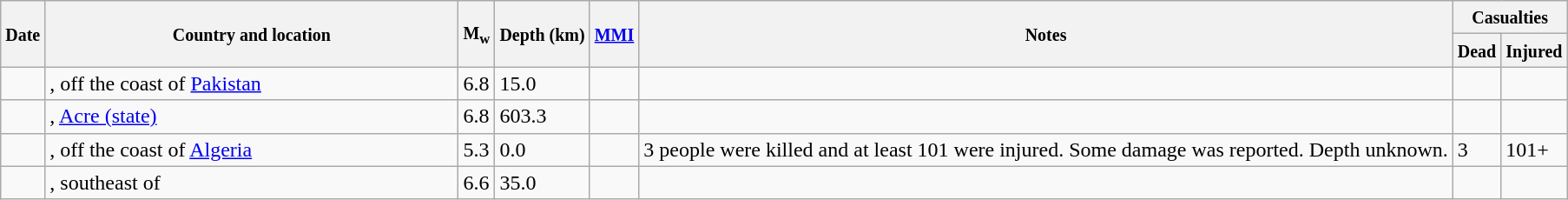<table class="wikitable sortable sort-under" style="border:1px black; margin-left:1em;">
<tr>
<th rowspan="2"><small>Date</small></th>
<th rowspan="2" style="width: 310px"><small>Country and location</small></th>
<th rowspan="2"><small>M<sub>w</sub></small></th>
<th rowspan="2"><small>Depth (km)</small></th>
<th rowspan="2"><small><a href='#'>MMI</a></small></th>
<th rowspan="2" class="unsortable"><small>Notes</small></th>
<th colspan="2"><small>Casualties</small></th>
</tr>
<tr>
<th><small>Dead</small></th>
<th><small>Injured</small></th>
</tr>
<tr>
<td></td>
<td>, off the coast of <a href='#'>Pakistan</a></td>
<td>6.8</td>
<td>15.0</td>
<td></td>
<td></td>
<td></td>
<td></td>
</tr>
<tr>
<td></td>
<td>, <a href='#'>Acre (state)</a></td>
<td>6.8</td>
<td>603.3</td>
<td></td>
<td></td>
<td></td>
<td></td>
</tr>
<tr>
<td></td>
<td>, off the coast of <a href='#'>Algeria</a></td>
<td>5.3</td>
<td>0.0</td>
<td></td>
<td>3 people were killed and at least 101 were injured. Some damage was reported. Depth unknown.</td>
<td>3</td>
<td>101+</td>
</tr>
<tr>
<td></td>
<td>, southeast of</td>
<td>6.6</td>
<td>35.0</td>
<td></td>
<td></td>
<td></td>
<td></td>
</tr>
</table>
